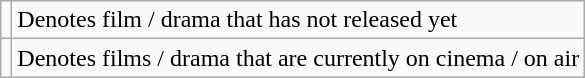<table class="wikitable">
<tr>
<td></td>
<td>Denotes film / drama that has not released yet</td>
</tr>
<tr>
<td></td>
<td>Denotes films / drama that are currently on cinema / on air</td>
</tr>
</table>
